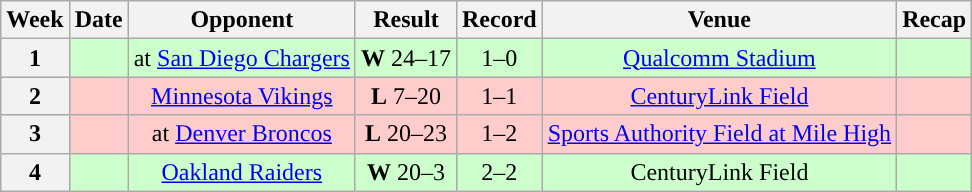<table class="wikitable" style="text-align:center">
<tr>
<th>Week</th>
<th>Date</th>
<th>Opponent</th>
<th>Result</th>
<th>Record</th>
<th>Venue</th>
<th>Recap</th>
</tr>
<tr style="background:#cfc">
<th>1</th>
<td></td>
<td>at <a href='#'>San Diego Chargers</a></td>
<td><strong>W</strong> 24–17</td>
<td>1–0</td>
<td><a href='#'>Qualcomm Stadium</a></td>
<td></td>
</tr>
<tr style="background:#fcc">
<th>2</th>
<td></td>
<td><a href='#'>Minnesota Vikings</a></td>
<td><strong>L</strong> 7–20</td>
<td>1–1</td>
<td><a href='#'>CenturyLink Field</a></td>
<td></td>
</tr>
<tr style="background:#fcc">
<th>3</th>
<td></td>
<td>at <a href='#'>Denver Broncos</a></td>
<td><strong>L</strong> 20–23</td>
<td>1–2</td>
<td><a href='#'>Sports Authority Field at Mile High</a></td>
<td></td>
</tr>
<tr style="background:#cfc">
<th>4</th>
<td></td>
<td><a href='#'>Oakland Raiders</a></td>
<td><strong>W</strong> 20–3</td>
<td>2–2</td>
<td>CenturyLink Field</td>
<td></td>
</tr>
</table>
